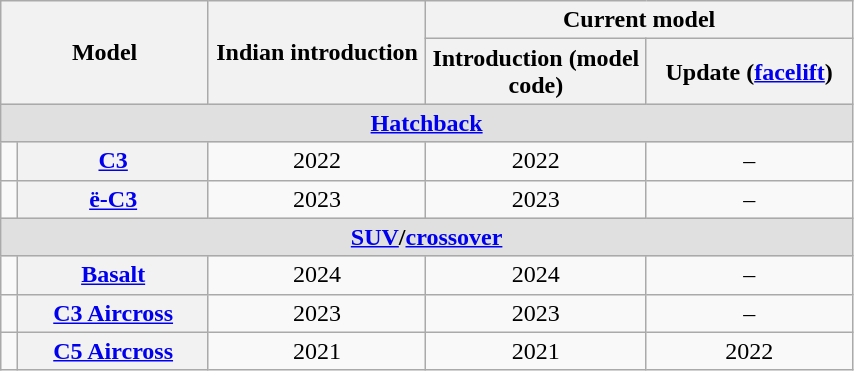<table class="wikitable" style="text-align: center; width: 45%">
<tr>
<th colspan="2" rowspan="2" width="15%">Model</th>
<th rowspan="2" width="15%">Indian introduction</th>
<th colspan="2">Current model</th>
</tr>
<tr>
<th width="15%">Introduction (model code)</th>
<th width="15%">Update (<a href='#'>facelift</a>)</th>
</tr>
<tr bgcolor="#e0e0e0">
<td colspan="5"><strong><a href='#'>Hatchback</a></strong></td>
</tr>
<tr>
<td></td>
<th scope="row"><strong><a href='#'>C3</a></strong></th>
<td>2022</td>
<td>2022</td>
<td>–</td>
</tr>
<tr>
<td></td>
<th scope="row"><strong><a href='#'>ë-C3</a></strong></th>
<td>2023</td>
<td>2023</td>
<td>–</td>
</tr>
<tr bgcolor="#e0e0e0">
<td colspan="5"><strong><a href='#'>SUV</a>/<a href='#'>crossover</a></strong></td>
</tr>
<tr>
<td></td>
<th><a href='#'>Basalt</a></th>
<td>2024</td>
<td>2024</td>
<td>–</td>
</tr>
<tr>
<td></td>
<th><a href='#'>C3 Aircross</a></th>
<td>2023</td>
<td>2023</td>
<td>–</td>
</tr>
<tr>
<td></td>
<th scope="row"><strong><a href='#'>C5 Aircross</a></strong></th>
<td>2021</td>
<td>2021</td>
<td>2022</td>
</tr>
</table>
